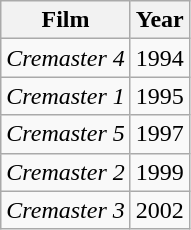<table class="wikitable sortable floatright">
<tr>
<th>Film</th>
<th>Year</th>
</tr>
<tr>
<td><em>Cremaster 4</em></td>
<td>1994</td>
</tr>
<tr>
<td><em>Cremaster 1</em></td>
<td>1995</td>
</tr>
<tr>
<td><em>Cremaster 5</em></td>
<td>1997</td>
</tr>
<tr>
<td><em>Cremaster 2</em></td>
<td>1999</td>
</tr>
<tr>
<td><em>Cremaster 3</em></td>
<td>2002</td>
</tr>
</table>
